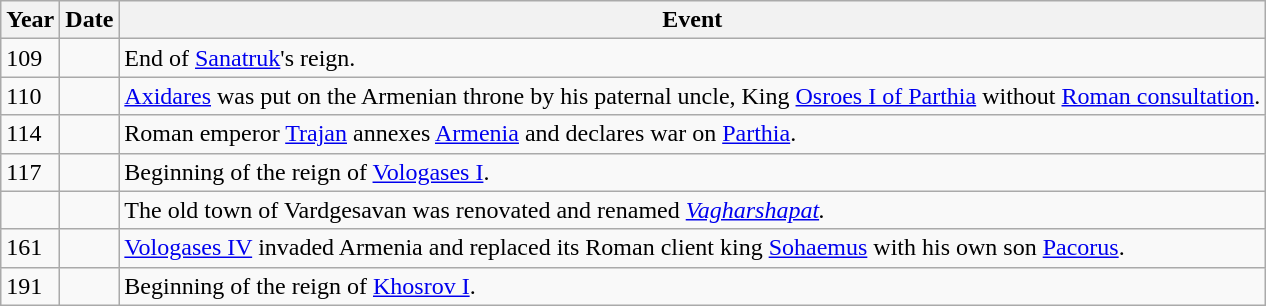<table class="wikitable">
<tr>
<th>Year</th>
<th>Date</th>
<th>Event</th>
</tr>
<tr>
<td>109</td>
<td></td>
<td>End of <a href='#'>Sanatruk</a>'s reign.</td>
</tr>
<tr>
<td>110</td>
<td></td>
<td><a href='#'>Axidares</a> was put on the Armenian throne by his paternal uncle, King <a href='#'>Osroes I of Parthia</a> without <a href='#'>Roman consultation</a>.</td>
</tr>
<tr>
<td>114</td>
<td></td>
<td>Roman emperor <a href='#'>Trajan</a> annexes <a href='#'>Armenia</a> and declares war on <a href='#'>Parthia</a>.</td>
</tr>
<tr>
<td>117</td>
<td></td>
<td>Beginning of the reign of <a href='#'>Vologases I</a>.</td>
</tr>
<tr>
<td></td>
<td></td>
<td>The old town of Vardgesavan was renovated and renamed <em><a href='#'>Vagharshapat</a>.</em></td>
</tr>
<tr>
<td>161</td>
<td></td>
<td><a href='#'>Vologases IV</a> invaded Armenia and replaced its Roman client king <a href='#'>Sohaemus</a> with his own son <a href='#'>Pacorus</a>.</td>
</tr>
<tr>
<td>191</td>
<td></td>
<td>Beginning of the reign of <a href='#'>Khosrov I</a>.</td>
</tr>
</table>
